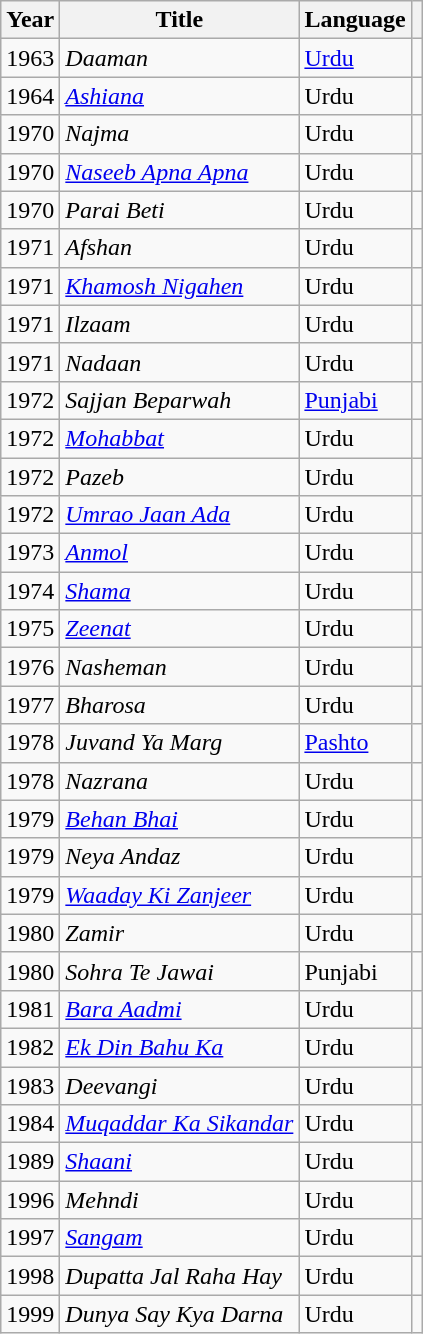<table class="wikitable sortable" id="filmography">
<tr>
<th scope="col">Year</th>
<th scope="col">Title</th>
<th scope="col">Language</th>
<th scope="col" class="unsortable"></th>
</tr>
<tr>
<td>1963</td>
<td><em>Daaman</em></td>
<td><a href='#'>Urdu</a></td>
<td style="text-align:center;"></td>
</tr>
<tr>
<td>1964</td>
<td><em><a href='#'>Ashiana</a></em></td>
<td>Urdu</td>
<td style="text-align:center;"></td>
</tr>
<tr>
<td>1970</td>
<td><em>Najma</em></td>
<td>Urdu</td>
<td style="text-align:center;"></td>
</tr>
<tr>
<td>1970</td>
<td><em><a href='#'>Naseeb Apna Apna</a></em></td>
<td>Urdu</td>
<td style="text-align:center;"></td>
</tr>
<tr>
<td>1970</td>
<td><em>Parai Beti</em></td>
<td>Urdu</td>
<td style="text-align:center;"></td>
</tr>
<tr>
<td>1971</td>
<td><em>Afshan</em></td>
<td>Urdu</td>
<td style="text-align:center;"></td>
</tr>
<tr>
<td>1971</td>
<td><em><a href='#'>Khamosh Nigahen</a></em></td>
<td>Urdu</td>
<td style="text-align:center;"></td>
</tr>
<tr>
<td>1971</td>
<td><em>Ilzaam</em></td>
<td>Urdu</td>
<td style="text-align:center;"></td>
</tr>
<tr>
<td>1971</td>
<td><em>Nadaan</em></td>
<td>Urdu</td>
<td style="text-align:center;"></td>
</tr>
<tr>
<td>1972</td>
<td><em>Sajjan Beparwah</em></td>
<td><a href='#'>Punjabi</a></td>
<td style="text-align:center;"></td>
</tr>
<tr>
<td>1972</td>
<td><em><a href='#'>Mohabbat</a></em></td>
<td>Urdu</td>
<td style="text-align:center;"></td>
</tr>
<tr>
<td>1972</td>
<td><em>Pazeb</em></td>
<td>Urdu</td>
<td style="text-align:center;"></td>
</tr>
<tr>
<td>1972</td>
<td><em><a href='#'>Umrao Jaan Ada</a></em></td>
<td>Urdu</td>
<td style="text-align:center;"></td>
</tr>
<tr>
<td>1973</td>
<td><em><a href='#'>Anmol</a></em></td>
<td>Urdu</td>
<td style="text-align:center;"></td>
</tr>
<tr>
<td>1974</td>
<td><em><a href='#'>Shama</a></em></td>
<td>Urdu</td>
<td style="text-align:center;"></td>
</tr>
<tr>
<td>1975</td>
<td><em><a href='#'>Zeenat</a></em></td>
<td>Urdu</td>
<td style="text-align:center;"></td>
</tr>
<tr>
<td>1976</td>
<td><em>Nasheman</em></td>
<td>Urdu</td>
<td style="text-align:center;"></td>
</tr>
<tr>
<td>1977</td>
<td><em>Bharosa</em></td>
<td>Urdu</td>
<td style="text-align:center;"></td>
</tr>
<tr>
<td>1978</td>
<td><em>Juvand Ya Marg</em></td>
<td><a href='#'>Pashto</a></td>
<td style="text-align:center;"></td>
</tr>
<tr>
<td>1978</td>
<td><em>Nazrana</em></td>
<td>Urdu</td>
<td style="text-align:center;"></td>
</tr>
<tr>
<td>1979</td>
<td><em><a href='#'>Behan Bhai</a></em></td>
<td>Urdu</td>
<td style="text-align:center;"></td>
</tr>
<tr>
<td>1979</td>
<td><em>Neya Andaz</em></td>
<td>Urdu</td>
<td style="text-align:center;"></td>
</tr>
<tr>
<td>1979</td>
<td><em><a href='#'>Waaday Ki Zanjeer</a></em></td>
<td>Urdu</td>
<td style="text-align:center;"></td>
</tr>
<tr>
<td>1980</td>
<td><em>Zamir</em></td>
<td>Urdu</td>
<td style="text-align:center;"></td>
</tr>
<tr>
<td>1980</td>
<td><em>Sohra Te Jawai</em></td>
<td>Punjabi</td>
<td style="text-align:center;"></td>
</tr>
<tr>
<td>1981</td>
<td><em><a href='#'>Bara Aadmi</a></em></td>
<td>Urdu</td>
<td style="text-align:center;"></td>
</tr>
<tr>
<td>1982</td>
<td><em><a href='#'>Ek Din Bahu Ka</a></em></td>
<td>Urdu</td>
<td style="text-align:center;"></td>
</tr>
<tr>
<td>1983</td>
<td><em>Deevangi</em></td>
<td>Urdu</td>
<td style="text-align:center;"></td>
</tr>
<tr>
<td>1984</td>
<td><em><a href='#'>Muqaddar Ka Sikandar</a></em></td>
<td>Urdu</td>
<td style="text-align:center;"></td>
</tr>
<tr>
<td>1989</td>
<td><em><a href='#'>Shaani</a></em></td>
<td>Urdu</td>
<td style="text-align:center;"></td>
</tr>
<tr>
<td>1996</td>
<td><em>Mehndi</em></td>
<td>Urdu</td>
<td style="text-align:center;"></td>
</tr>
<tr>
<td>1997</td>
<td><em><a href='#'>Sangam</a></em></td>
<td>Urdu</td>
<td style="text-align:center;"></td>
</tr>
<tr>
<td>1998</td>
<td><em>Dupatta Jal Raha Hay</em></td>
<td>Urdu</td>
<td style="text-align:center;"></td>
</tr>
<tr>
<td>1999</td>
<td><em>Dunya Say Kya Darna</em></td>
<td>Urdu</td>
<td style="text-align:center;"></td>
</tr>
</table>
